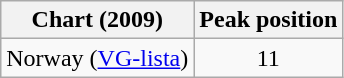<table class="wikitable">
<tr>
<th>Chart (2009)</th>
<th>Peak position</th>
</tr>
<tr>
<td>Norway (<a href='#'>VG-lista</a>)</td>
<td align="center">11</td>
</tr>
</table>
